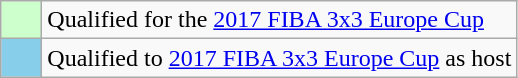<table class="wikitable">
<tr>
<td width=20px bgcolor="#ccffcc"></td>
<td>Qualified for the <a href='#'>2017 FIBA 3x3 Europe Cup</a></td>
</tr>
<tr>
<td width=20px bgcolor="skyblue"></td>
<td>Qualified to <a href='#'>2017 FIBA 3x3 Europe Cup</a> as host</td>
</tr>
</table>
